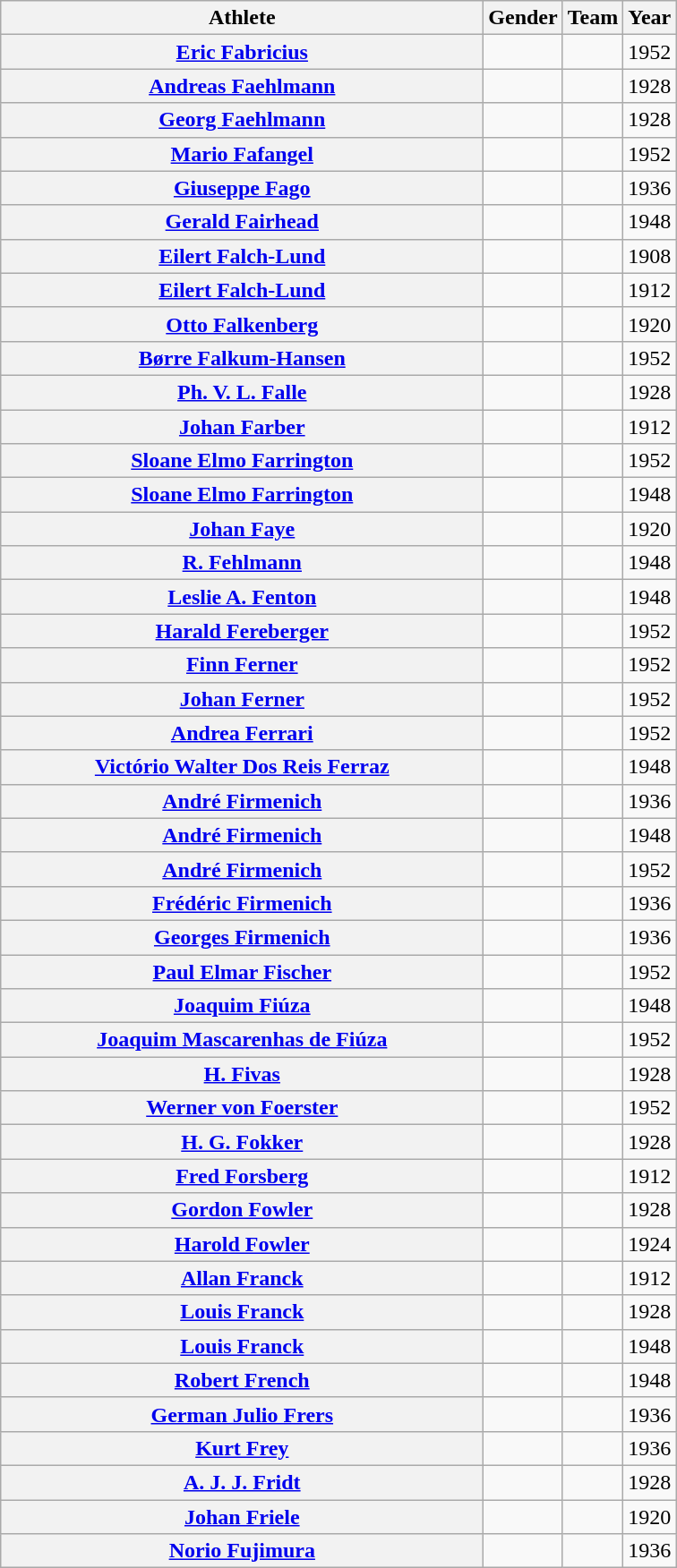<table class="wikitable plainrowheaders">
<tr>
<th scope="col" style="width:22em">Athlete</th>
<th scope="col">Gender</th>
<th scope="col">Team</th>
<th scope="col">Year</th>
</tr>
<tr>
<th scope="row"><a href='#'>Eric Fabricius</a></th>
<td style="text-align:center"></td>
<td></td>
<td>1952</td>
</tr>
<tr>
<th scope="row"><a href='#'>Andreas Faehlmann</a></th>
<td style="text-align:center"></td>
<td></td>
<td>1928</td>
</tr>
<tr>
<th scope="row"><a href='#'>Georg Faehlmann</a></th>
<td style="text-align:center"></td>
<td></td>
<td>1928</td>
</tr>
<tr>
<th scope="row"><a href='#'>Mario Fafangel</a></th>
<td style="text-align:center"></td>
<td></td>
<td>1952</td>
</tr>
<tr>
<th scope="row"><a href='#'>Giuseppe Fago</a></th>
<td style="text-align:center"></td>
<td></td>
<td>1936</td>
</tr>
<tr>
<th scope="row"><a href='#'>Gerald Fairhead</a></th>
<td style="text-align:center"></td>
<td></td>
<td>1948</td>
</tr>
<tr>
<th scope="row"><a href='#'>Eilert Falch-Lund</a></th>
<td style="text-align:center"></td>
<td></td>
<td>1908</td>
</tr>
<tr>
<th scope="row"><a href='#'>Eilert Falch-Lund</a></th>
<td style="text-align:center"></td>
<td></td>
<td>1912</td>
</tr>
<tr>
<th scope="row"><a href='#'>Otto Falkenberg</a></th>
<td style="text-align:center"></td>
<td></td>
<td>1920</td>
</tr>
<tr>
<th scope="row"><a href='#'>Børre Falkum-Hansen</a></th>
<td style="text-align:center"></td>
<td></td>
<td>1952</td>
</tr>
<tr>
<th scope="row"><a href='#'>Ph. V. L. Falle</a></th>
<td style="text-align:center"></td>
<td></td>
<td>1928</td>
</tr>
<tr>
<th scope="row"><a href='#'>Johan Farber</a></th>
<td style="text-align:center"></td>
<td></td>
<td>1912</td>
</tr>
<tr>
<th scope="row"><a href='#'>Sloane Elmo Farrington</a></th>
<td style="text-align:center"></td>
<td></td>
<td>1952</td>
</tr>
<tr>
<th scope="row"><a href='#'>Sloane Elmo Farrington</a></th>
<td style="text-align:center"></td>
<td></td>
<td>1948</td>
</tr>
<tr>
<th scope="row"><a href='#'>Johan Faye</a></th>
<td style="text-align:center"></td>
<td></td>
<td>1920</td>
</tr>
<tr>
<th scope="row"><a href='#'>R. Fehlmann</a></th>
<td style="text-align:center"></td>
<td></td>
<td>1948</td>
</tr>
<tr>
<th scope="row"><a href='#'>Leslie A. Fenton</a></th>
<td style="text-align:center"></td>
<td></td>
<td>1948</td>
</tr>
<tr>
<th scope="row"><a href='#'>Harald Fereberger</a></th>
<td style="text-align:center"></td>
<td></td>
<td>1952</td>
</tr>
<tr>
<th scope="row"><a href='#'>Finn Ferner</a></th>
<td style="text-align:center"></td>
<td></td>
<td>1952</td>
</tr>
<tr>
<th scope="row"><a href='#'>Johan Ferner</a></th>
<td style="text-align:center"></td>
<td></td>
<td>1952</td>
</tr>
<tr>
<th scope="row"><a href='#'>Andrea Ferrari</a></th>
<td style="text-align:center"></td>
<td></td>
<td>1952</td>
</tr>
<tr>
<th scope="row"><a href='#'>Victório Walter Dos Reis Ferraz</a></th>
<td style="text-align:center"></td>
<td></td>
<td>1948</td>
</tr>
<tr>
<th scope="row"><a href='#'>André Firmenich</a></th>
<td style="text-align:center"></td>
<td></td>
<td>1936</td>
</tr>
<tr>
<th scope="row"><a href='#'>André Firmenich</a></th>
<td style="text-align:center"></td>
<td></td>
<td>1948</td>
</tr>
<tr>
<th scope="row"><a href='#'>André Firmenich</a></th>
<td style="text-align:center"></td>
<td></td>
<td>1952</td>
</tr>
<tr>
<th scope="row"><a href='#'>Frédéric Firmenich</a></th>
<td style="text-align:center"></td>
<td></td>
<td>1936</td>
</tr>
<tr>
<th scope="row"><a href='#'>Georges Firmenich</a></th>
<td style="text-align:center"></td>
<td></td>
<td>1936</td>
</tr>
<tr>
<th scope="row"><a href='#'>Paul Elmar Fischer</a></th>
<td style="text-align:center"></td>
<td></td>
<td>1952</td>
</tr>
<tr>
<th scope="row"><a href='#'>Joaquim Fiúza</a></th>
<td style="text-align:center"></td>
<td></td>
<td>1948</td>
</tr>
<tr>
<th scope="row"><a href='#'>Joaquim Mascarenhas de Fiúza</a></th>
<td style="text-align:center"></td>
<td></td>
<td>1952</td>
</tr>
<tr>
<th scope="row"><a href='#'>H. Fivas</a></th>
<td style="text-align:center"></td>
<td></td>
<td>1928</td>
</tr>
<tr>
<th scope="row"><a href='#'>Werner von Foerster</a></th>
<td style="text-align:center"></td>
<td></td>
<td>1952</td>
</tr>
<tr>
<th scope="row"><a href='#'>H. G. Fokker</a></th>
<td style="text-align:center"></td>
<td></td>
<td>1928</td>
</tr>
<tr>
<th scope="row"><a href='#'>Fred Forsberg</a></th>
<td style="text-align:center"></td>
<td></td>
<td>1912</td>
</tr>
<tr>
<th scope="row"><a href='#'>Gordon Fowler</a></th>
<td style="text-align:center"></td>
<td></td>
<td>1928</td>
</tr>
<tr>
<th scope="row"><a href='#'>Harold Fowler</a></th>
<td style="text-align:center"></td>
<td></td>
<td>1924</td>
</tr>
<tr>
<th scope="row"><a href='#'>Allan Franck</a></th>
<td style="text-align:center"></td>
<td></td>
<td>1912</td>
</tr>
<tr>
<th scope="row"><a href='#'>Louis Franck</a></th>
<td style="text-align:center"></td>
<td></td>
<td>1928</td>
</tr>
<tr>
<th scope="row"><a href='#'>Louis Franck</a></th>
<td style="text-align:center"></td>
<td></td>
<td>1948</td>
</tr>
<tr>
<th scope="row"><a href='#'>Robert French</a></th>
<td style="text-align:center"></td>
<td></td>
<td>1948</td>
</tr>
<tr>
<th scope="row"><a href='#'>German Julio Frers</a></th>
<td style="text-align:center"></td>
<td></td>
<td>1936</td>
</tr>
<tr>
<th scope="row"><a href='#'>Kurt Frey</a></th>
<td style="text-align:center"></td>
<td></td>
<td>1936</td>
</tr>
<tr>
<th scope="row"><a href='#'>A. J. J. Fridt</a></th>
<td style="text-align:center"></td>
<td></td>
<td>1928</td>
</tr>
<tr>
<th scope="row"><a href='#'>Johan Friele</a></th>
<td style="text-align:center"></td>
<td></td>
<td>1920</td>
</tr>
<tr>
<th scope="row"><a href='#'>Norio Fujimura</a></th>
<td style="text-align:center"></td>
<td></td>
<td>1936</td>
</tr>
</table>
